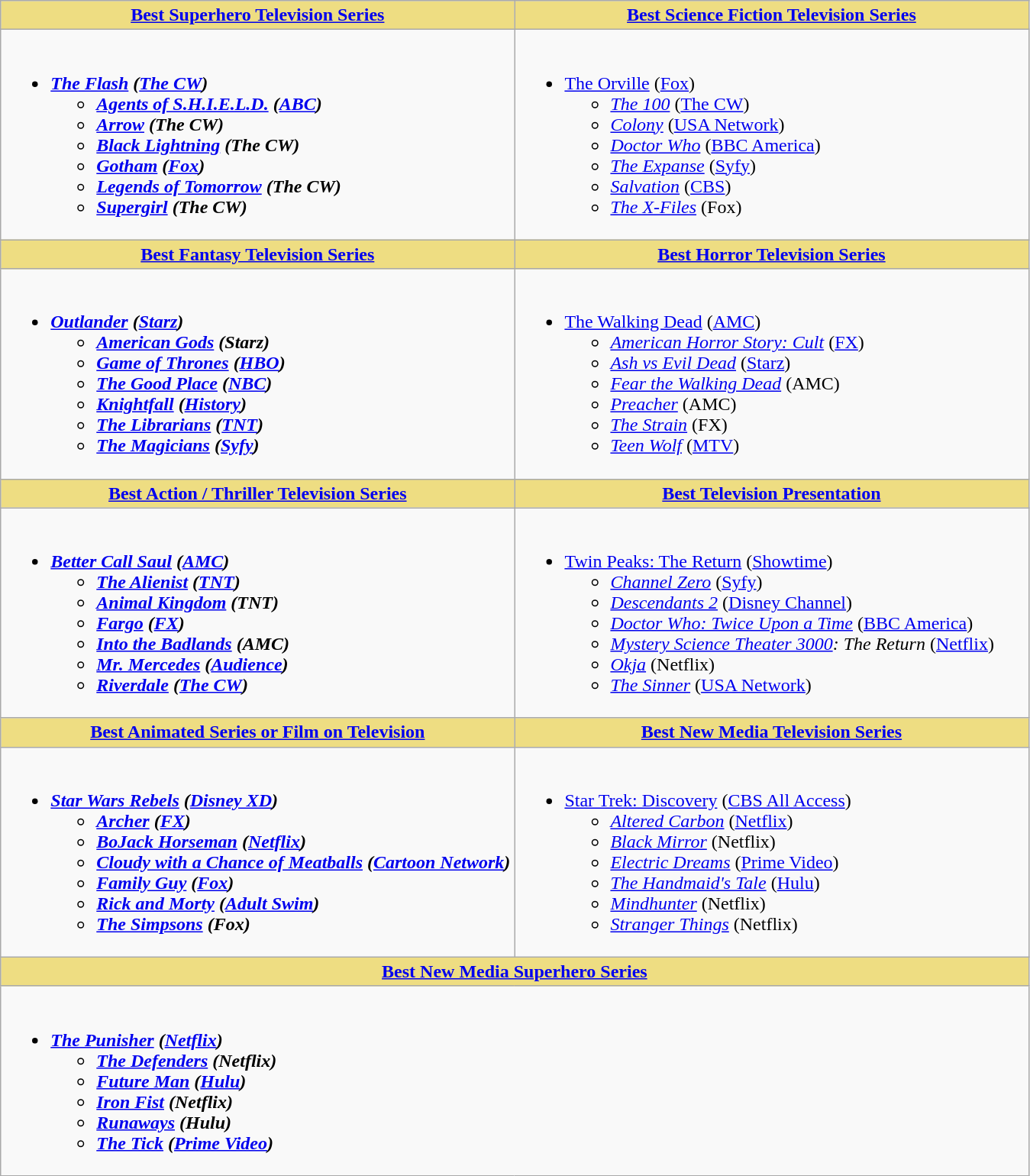<table class=wikitable>
<tr>
<th style="background:#EEDD82; width:50%"><a href='#'>Best Superhero Television Series</a></th>
<th style="background:#EEDD82; width:50%"><a href='#'>Best Science Fiction Television Series</a></th>
</tr>
<tr>
<td valign="top"><br><ul><li><strong><em><a href='#'>The Flash</a><em> (<a href='#'>The CW</a>)<strong><ul><li></em><a href='#'>Agents of S.H.I.E.L.D.</a><em> (<a href='#'>ABC</a>)</li><li></em><a href='#'>Arrow</a><em> (The CW)</li><li></em><a href='#'>Black Lightning</a><em> (The CW)</li><li></em><a href='#'>Gotham</a><em> (<a href='#'>Fox</a>)</li><li></em><a href='#'>Legends of Tomorrow</a><em> (The CW)</li><li></em><a href='#'>Supergirl</a><em> (The CW)</li></ul></li></ul></td>
<td valign="top"><br><ul><li></em></strong><a href='#'>The Orville</a></em> (<a href='#'>Fox</a>)</strong><ul><li><em><a href='#'>The 100</a></em> (<a href='#'>The CW</a>)</li><li><em><a href='#'>Colony</a></em> (<a href='#'>USA Network</a>)</li><li><em><a href='#'>Doctor Who</a></em> (<a href='#'>BBC America</a>)</li><li><em><a href='#'>The Expanse</a></em> (<a href='#'>Syfy</a>)</li><li><em><a href='#'>Salvation</a></em> (<a href='#'>CBS</a>)</li><li><em><a href='#'>The X-Files</a></em> (Fox)</li></ul></li></ul></td>
</tr>
<tr>
<th style="background:#EEDD82; width:50%"><a href='#'>Best Fantasy Television Series</a></th>
<th style="background:#EEDD82; width:50%"><a href='#'>Best Horror Television Series</a></th>
</tr>
<tr>
<td valign="top"><br><ul><li><strong><em><a href='#'>Outlander</a><em> (<a href='#'>Starz</a>)<strong><ul><li></em><a href='#'>American Gods</a><em> (Starz)</li><li></em><a href='#'>Game of Thrones</a><em> (<a href='#'>HBO</a>)</li><li></em><a href='#'>The Good Place</a><em> (<a href='#'>NBC</a>)</li><li></em><a href='#'>Knightfall</a><em> (<a href='#'>History</a>)</li><li></em><a href='#'>The Librarians</a><em> (<a href='#'>TNT</a>)</li><li></em><a href='#'>The Magicians</a><em> (<a href='#'>Syfy</a>)</li></ul></li></ul></td>
<td valign="top"><br><ul><li></em></strong><a href='#'>The Walking Dead</a></em> (<a href='#'>AMC</a>)</strong><ul><li><em><a href='#'>American Horror Story: Cult</a></em> (<a href='#'>FX</a>)</li><li><em><a href='#'>Ash vs Evil Dead</a></em> (<a href='#'>Starz</a>)</li><li><em><a href='#'>Fear the Walking Dead</a></em> (AMC)</li><li><em><a href='#'>Preacher</a></em> (AMC)</li><li><em><a href='#'>The Strain</a></em> (FX)</li><li><em><a href='#'>Teen Wolf</a></em> (<a href='#'>MTV</a>)</li></ul></li></ul></td>
</tr>
<tr>
<th style="background:#EEDD82; width:50%"><a href='#'>Best Action / Thriller Television Series</a></th>
<th style="background:#EEDD82; width:50%"><a href='#'>Best Television Presentation</a></th>
</tr>
<tr>
<td valign="top"><br><ul><li><strong><em><a href='#'>Better Call Saul</a><em> (<a href='#'>AMC</a>)<strong><ul><li></em><a href='#'>The Alienist</a><em> (<a href='#'>TNT</a>)</li><li></em><a href='#'>Animal Kingdom</a><em> (TNT)</li><li></em><a href='#'>Fargo</a><em> (<a href='#'>FX</a>)</li><li></em><a href='#'>Into the Badlands</a><em> (AMC)</li><li></em><a href='#'>Mr. Mercedes</a><em> (<a href='#'>Audience</a>)</li><li></em><a href='#'>Riverdale</a><em> (<a href='#'>The CW</a>)</li></ul></li></ul></td>
<td valign="top"><br><ul><li></em></strong><a href='#'>Twin Peaks: The Return</a></em> (<a href='#'>Showtime</a>)</strong><ul><li><em><a href='#'>Channel Zero</a></em> (<a href='#'>Syfy</a>)</li><li><em><a href='#'>Descendants 2</a></em> (<a href='#'>Disney Channel</a>)</li><li><em><a href='#'>Doctor Who: Twice Upon a Time</a></em> (<a href='#'>BBC America</a>)</li><li><em><a href='#'>Mystery Science Theater 3000</a>: The Return</em> (<a href='#'>Netflix</a>)</li><li><em><a href='#'>Okja</a></em> (Netflix)</li><li><em><a href='#'>The Sinner</a></em> (<a href='#'>USA Network</a>)</li></ul></li></ul></td>
</tr>
<tr>
<th style="background:#EEDD82; width:50%"><a href='#'>Best Animated Series or Film on Television</a></th>
<th style="background:#EEDD82; width:50%"><a href='#'>Best New Media Television Series</a></th>
</tr>
<tr>
<td valign="top"><br><ul><li><strong><em><a href='#'>Star Wars Rebels</a><em> (<a href='#'>Disney XD</a>)<strong><ul><li></em><a href='#'>Archer</a><em> (<a href='#'>FX</a>)</li><li></em><a href='#'>BoJack Horseman</a><em> (<a href='#'>Netflix</a>)</li><li></em><a href='#'>Cloudy with a Chance of Meatballs</a><em> (<a href='#'>Cartoon Network</a>)</li><li></em><a href='#'>Family Guy</a><em> (<a href='#'>Fox</a>)</li><li></em><a href='#'>Rick and Morty</a><em> (<a href='#'>Adult Swim</a>)</li><li></em><a href='#'>The Simpsons</a><em> (Fox)</li></ul></li></ul></td>
<td valign="top"><br><ul><li></em></strong><a href='#'>Star Trek: Discovery</a></em> (<a href='#'>CBS All Access</a>)</strong><ul><li><em><a href='#'>Altered Carbon</a></em> (<a href='#'>Netflix</a>)</li><li><em><a href='#'>Black Mirror</a></em> (Netflix)</li><li><em><a href='#'>Electric Dreams</a></em> (<a href='#'>Prime Video</a>)</li><li><em><a href='#'>The Handmaid's Tale</a></em> (<a href='#'>Hulu</a>)</li><li><em><a href='#'>Mindhunter</a></em> (Netflix)</li><li><em><a href='#'>Stranger Things</a></em> (Netflix)</li></ul></li></ul></td>
</tr>
<tr>
<th colspan="2" style="background:#EEDD82; width:50%"><a href='#'>Best New Media Superhero Series</a></th>
</tr>
<tr>
<td colspan="2" style="vertical-align:top;"><br><ul><li><strong><em><a href='#'>The Punisher</a><em> (<a href='#'>Netflix</a>)<strong><ul><li></em><a href='#'>The Defenders</a><em> (Netflix)</li><li></em><a href='#'>Future Man</a><em> (<a href='#'>Hulu</a>)</li><li></em><a href='#'>Iron Fist</a><em> (Netflix)</li><li></em><a href='#'>Runaways</a><em> (Hulu)</li><li></em><a href='#'>The Tick</a><em> (<a href='#'>Prime Video</a>)</li></ul></li></ul></td>
</tr>
</table>
